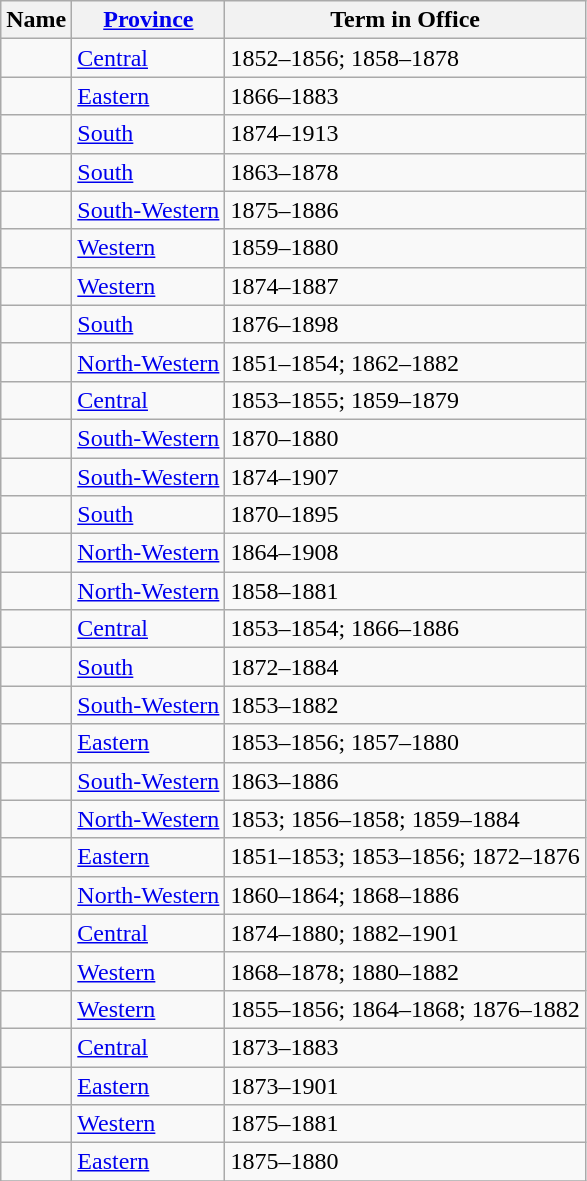<table class="wikitable sortable">
<tr>
<th>Name</th>
<th><a href='#'>Province</a></th>
<th>Term in Office</th>
</tr>
<tr>
<td></td>
<td><a href='#'>Central</a></td>
<td>1852–1856; 1858–1878</td>
</tr>
<tr>
<td></td>
<td><a href='#'>Eastern</a></td>
<td>1866–1883</td>
</tr>
<tr>
<td></td>
<td><a href='#'>South</a></td>
<td>1874–1913</td>
</tr>
<tr>
<td></td>
<td><a href='#'>South</a></td>
<td>1863–1878</td>
</tr>
<tr>
<td></td>
<td><a href='#'>South-Western</a></td>
<td>1875–1886</td>
</tr>
<tr>
<td></td>
<td><a href='#'>Western</a></td>
<td>1859–1880</td>
</tr>
<tr>
<td> </td>
<td><a href='#'>Western</a></td>
<td>1874–1887</td>
</tr>
<tr>
<td></td>
<td><a href='#'>South</a></td>
<td>1876–1898</td>
</tr>
<tr>
<td></td>
<td><a href='#'>North-Western</a></td>
<td>1851–1854; 1862–1882</td>
</tr>
<tr>
<td></td>
<td><a href='#'>Central</a></td>
<td>1853–1855; 1859–1879</td>
</tr>
<tr>
<td></td>
<td><a href='#'>South-Western</a></td>
<td>1870–1880</td>
</tr>
<tr>
<td></td>
<td><a href='#'>South-Western</a></td>
<td>1874–1907</td>
</tr>
<tr>
<td></td>
<td><a href='#'>South</a></td>
<td>1870–1895</td>
</tr>
<tr>
<td></td>
<td><a href='#'>North-Western</a></td>
<td>1864–1908</td>
</tr>
<tr>
<td></td>
<td><a href='#'>North-Western</a></td>
<td>1858–1881</td>
</tr>
<tr>
<td></td>
<td><a href='#'>Central</a></td>
<td>1853–1854; 1866–1886</td>
</tr>
<tr>
<td></td>
<td><a href='#'>South</a></td>
<td>1872–1884</td>
</tr>
<tr>
<td></td>
<td><a href='#'>South-Western</a></td>
<td>1853–1882</td>
</tr>
<tr>
<td></td>
<td><a href='#'>Eastern</a></td>
<td>1853–1856; 1857–1880</td>
</tr>
<tr>
<td></td>
<td><a href='#'>South-Western</a></td>
<td>1863–1886</td>
</tr>
<tr>
<td></td>
<td><a href='#'>North-Western</a></td>
<td>1853; 1856–1858; 1859–1884</td>
</tr>
<tr>
<td> </td>
<td><a href='#'>Eastern</a></td>
<td>1851–1853; 1853–1856; 1872–1876</td>
</tr>
<tr>
<td></td>
<td><a href='#'>North-Western</a></td>
<td>1860–1864; 1868–1886</td>
</tr>
<tr>
<td></td>
<td><a href='#'>Central</a></td>
<td>1874–1880; 1882–1901</td>
</tr>
<tr>
<td></td>
<td><a href='#'>Western</a></td>
<td>1868–1878; 1880–1882</td>
</tr>
<tr>
<td></td>
<td><a href='#'>Western</a></td>
<td>1855–1856; 1864–1868; 1876–1882</td>
</tr>
<tr>
<td></td>
<td><a href='#'>Central</a></td>
<td>1873–1883</td>
</tr>
<tr>
<td></td>
<td><a href='#'>Eastern</a></td>
<td>1873–1901</td>
</tr>
<tr>
<td></td>
<td><a href='#'>Western</a></td>
<td>1875–1881</td>
</tr>
<tr>
<td></td>
<td><a href='#'>Eastern</a></td>
<td>1875–1880</td>
</tr>
<tr>
</tr>
</table>
